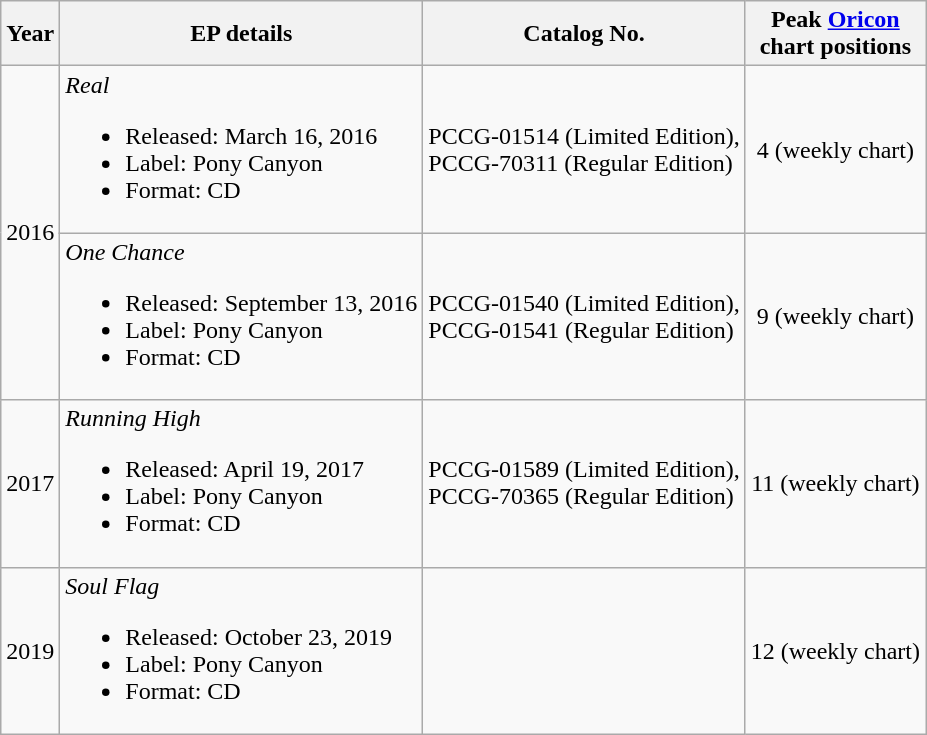<table class="wikitable">
<tr>
<th>Year</th>
<th>EP details</th>
<th>Catalog No.</th>
<th>Peak <a href='#'>Oricon</a><br>chart positions</th>
</tr>
<tr>
<td rowspan="2">2016</td>
<td align="left"><em>Real</em><br><ul><li>Released: March 16, 2016</li><li>Label: Pony Canyon</li><li>Format: CD</li></ul></td>
<td>PCCG-01514 (Limited Edition),<br>PCCG-70311 (Regular Edition)</td>
<td align="center">4 (weekly chart)</td>
</tr>
<tr>
<td align="left"><em>One Chance</em><br><ul><li>Released: September 13, 2016</li><li>Label: Pony Canyon</li><li>Format: CD</li></ul></td>
<td>PCCG-01540 (Limited Edition),<br>PCCG-01541 (Regular Edition)</td>
<td align="center">9 (weekly chart)</td>
</tr>
<tr>
<td>2017</td>
<td align="left"><em>Running High</em><br><ul><li>Released: April 19, 2017</li><li>Label: Pony Canyon</li><li>Format: CD</li></ul></td>
<td>PCCG-01589 (Limited Edition),<br>PCCG-70365 (Regular Edition)</td>
<td align="center">11 (weekly chart)</td>
</tr>
<tr>
<td>2019</td>
<td align="left"><em>Soul Flag</em><br><ul><li>Released: October 23, 2019</li><li>Label: Pony Canyon</li><li>Format: CD</li></ul></td>
<td></td>
<td align="center">12 (weekly chart)</td>
</tr>
</table>
